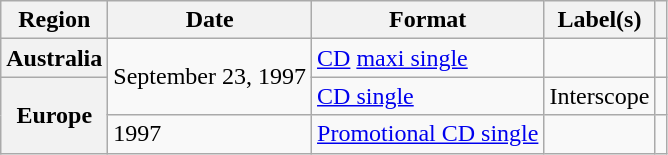<table class="wikitable plainrowheaders">
<tr>
<th scope="col">Region</th>
<th scope="col">Date</th>
<th scope="col">Format</th>
<th scope="col">Label(s)</th>
<th scope="col"></th>
</tr>
<tr>
<th scope="row">Australia</th>
<td rowspan="2">September 23, 1997</td>
<td><a href='#'>CD</a> <a href='#'>maxi single</a></td>
<td></td>
<td style="text-align:center;"></td>
</tr>
<tr>
<th scope="row" rowspan="2">Europe</th>
<td><a href='#'>CD single</a></td>
<td>Interscope</td>
<td style="text-align:center;"></td>
</tr>
<tr>
<td>1997</td>
<td><a href='#'>Promotional CD single</a></td>
<td></td>
<td style="text-align:center;"></td>
</tr>
</table>
